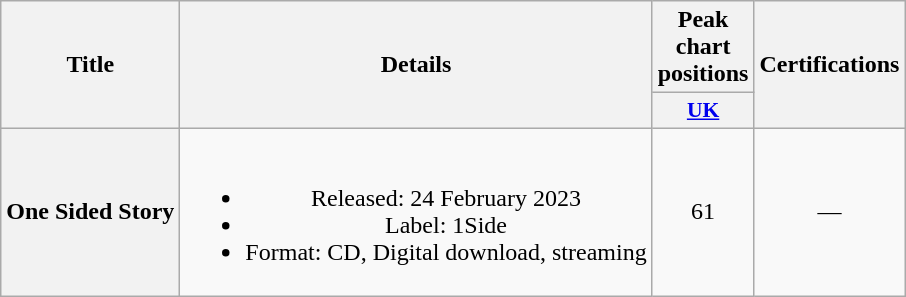<table class="wikitable plainrowheaders" style="text-align:center;">
<tr>
<th rowspan="2" scope="col">Title</th>
<th rowspan="2" scope="col">Details</th>
<th scope="col">Peak chart positions</th>
<th rowspan="2" scope="col">Certifications</th>
</tr>
<tr>
<th scope="col" style="width:2.5em;font-size:90%;"><a href='#'>UK</a><br></th>
</tr>
<tr>
<th scope="row">One Sided Story</th>
<td><br><ul><li>Released: 24 February 2023</li><li>Label: 1Side</li><li>Format: CD, Digital download, streaming</li></ul></td>
<td>61</td>
<td>—</td>
</tr>
</table>
